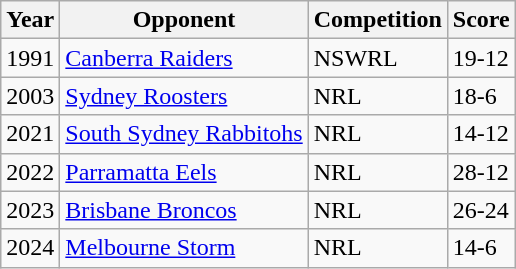<table class="wikitable">
<tr>
<th>Year</th>
<th>Opponent</th>
<th>Competition</th>
<th>Score</th>
</tr>
<tr>
<td>1991</td>
<td><a href='#'>Canberra Raiders</a></td>
<td>NSWRL</td>
<td>19-12</td>
</tr>
<tr>
<td>2003</td>
<td><a href='#'>Sydney Roosters</a></td>
<td>NRL</td>
<td>18-6</td>
</tr>
<tr>
<td>2021</td>
<td><a href='#'>South Sydney Rabbitohs</a></td>
<td>NRL</td>
<td>14-12</td>
</tr>
<tr>
<td>2022</td>
<td><a href='#'>Parramatta Eels</a></td>
<td>NRL</td>
<td>28-12</td>
</tr>
<tr>
<td>2023</td>
<td><a href='#'>Brisbane Broncos</a></td>
<td>NRL</td>
<td>26-24</td>
</tr>
<tr>
<td>2024</td>
<td><a href='#'>Melbourne Storm</a></td>
<td>NRL</td>
<td>14-6</td>
</tr>
</table>
